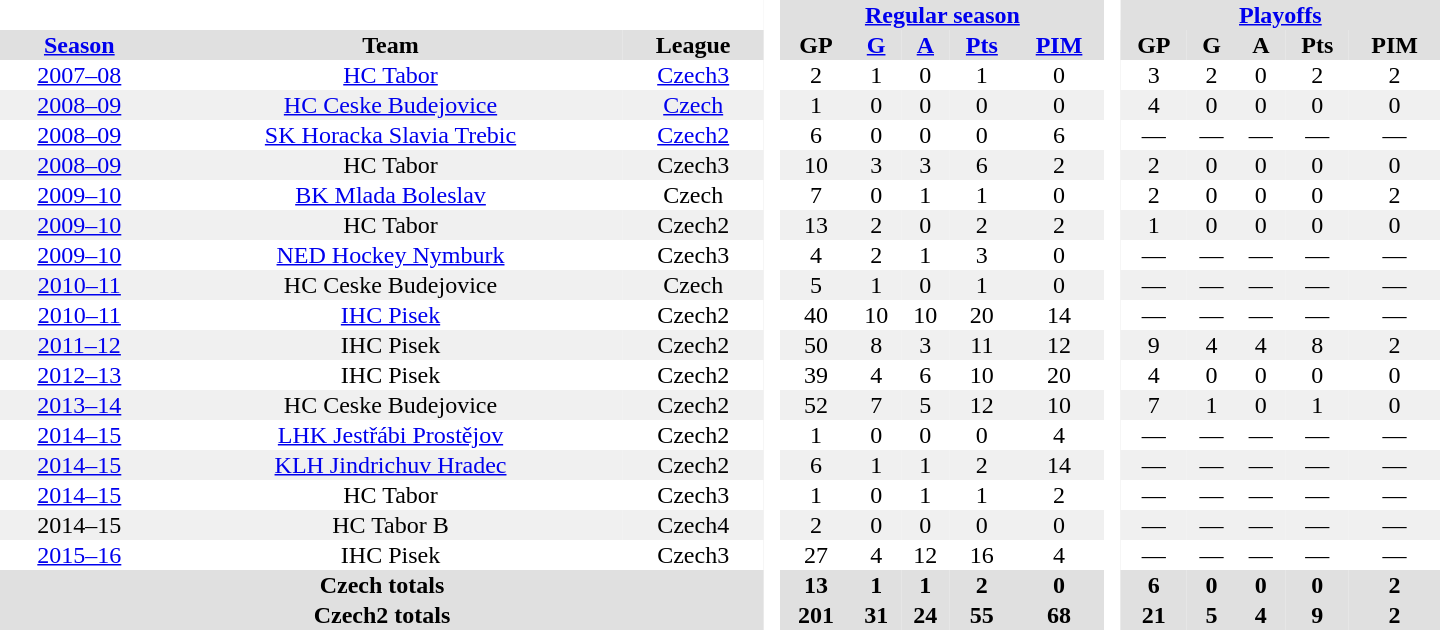<table border="0" cellpadding="1" cellspacing="0" style="text-align:center; width:60em">
<tr bgcolor="#e0e0e0">
<th colspan="3" bgcolor="#ffffff"> </th>
<th rowspan="99" bgcolor="#ffffff"> </th>
<th colspan="5"><a href='#'>Regular season</a></th>
<th rowspan="99" bgcolor="#ffffff"> </th>
<th colspan="5"><a href='#'>Playoffs</a></th>
</tr>
<tr bgcolor="#e0e0e0">
<th><a href='#'>Season</a></th>
<th>Team</th>
<th>League</th>
<th>GP</th>
<th><a href='#'>G</a></th>
<th><a href='#'>A</a></th>
<th><a href='#'>Pts</a></th>
<th><a href='#'>PIM</a></th>
<th>GP</th>
<th>G</th>
<th>A</th>
<th>Pts</th>
<th>PIM</th>
</tr>
<tr>
<td><a href='#'>2007–08</a></td>
<td><a href='#'>HC Tabor</a></td>
<td><a href='#'>Czech3</a></td>
<td>2</td>
<td>1</td>
<td>0</td>
<td>1</td>
<td>0</td>
<td>3</td>
<td>2</td>
<td>0</td>
<td>2</td>
<td>2</td>
</tr>
<tr bgcolor="#f0f0f0">
<td><a href='#'>2008–09</a></td>
<td><a href='#'>HC Ceske Budejovice</a></td>
<td><a href='#'>Czech</a></td>
<td>1</td>
<td>0</td>
<td>0</td>
<td>0</td>
<td>0</td>
<td>4</td>
<td>0</td>
<td>0</td>
<td>0</td>
<td>0</td>
</tr>
<tr>
<td><a href='#'>2008–09</a></td>
<td><a href='#'>SK Horacka Slavia Trebic</a></td>
<td><a href='#'>Czech2</a></td>
<td>6</td>
<td>0</td>
<td>0</td>
<td>0</td>
<td>6</td>
<td>—</td>
<td>—</td>
<td>—</td>
<td>—</td>
<td>—</td>
</tr>
<tr bgcolor="#f0f0f0">
<td><a href='#'>2008–09</a></td>
<td>HC Tabor</td>
<td>Czech3</td>
<td>10</td>
<td>3</td>
<td>3</td>
<td>6</td>
<td>2</td>
<td>2</td>
<td>0</td>
<td>0</td>
<td>0</td>
<td>0</td>
</tr>
<tr>
<td><a href='#'>2009–10</a></td>
<td><a href='#'>BK Mlada Boleslav</a></td>
<td>Czech</td>
<td>7</td>
<td>0</td>
<td>1</td>
<td>1</td>
<td>0</td>
<td>2</td>
<td>0</td>
<td>0</td>
<td>0</td>
<td>2</td>
</tr>
<tr bgcolor="#f0f0f0">
<td><a href='#'>2009–10</a></td>
<td>HC Tabor</td>
<td>Czech2</td>
<td>13</td>
<td>2</td>
<td>0</td>
<td>2</td>
<td>2</td>
<td>1</td>
<td>0</td>
<td>0</td>
<td>0</td>
<td>0</td>
</tr>
<tr>
<td><a href='#'>2009–10</a></td>
<td><a href='#'>NED Hockey Nymburk</a></td>
<td>Czech3</td>
<td>4</td>
<td>2</td>
<td>1</td>
<td>3</td>
<td>0</td>
<td>—</td>
<td>—</td>
<td>—</td>
<td>—</td>
<td>—</td>
</tr>
<tr bgcolor="#f0f0f0">
<td><a href='#'>2010–11</a></td>
<td>HC Ceske Budejovice</td>
<td>Czech</td>
<td>5</td>
<td>1</td>
<td>0</td>
<td>1</td>
<td>0</td>
<td>—</td>
<td>—</td>
<td>—</td>
<td>—</td>
<td>—</td>
</tr>
<tr>
<td><a href='#'>2010–11</a></td>
<td><a href='#'>IHC Pisek</a></td>
<td>Czech2</td>
<td>40</td>
<td>10</td>
<td>10</td>
<td>20</td>
<td>14</td>
<td>—</td>
<td>—</td>
<td>—</td>
<td>—</td>
<td>—</td>
</tr>
<tr bgcolor="#f0f0f0">
<td><a href='#'>2011–12</a></td>
<td>IHC Pisek</td>
<td>Czech2</td>
<td>50</td>
<td>8</td>
<td>3</td>
<td>11</td>
<td>12</td>
<td>9</td>
<td>4</td>
<td>4</td>
<td>8</td>
<td>2</td>
</tr>
<tr>
<td><a href='#'>2012–13</a></td>
<td>IHC Pisek</td>
<td>Czech2</td>
<td>39</td>
<td>4</td>
<td>6</td>
<td>10</td>
<td>20</td>
<td>4</td>
<td>0</td>
<td>0</td>
<td>0</td>
<td>0</td>
</tr>
<tr bgcolor="#f0f0f0">
<td><a href='#'>2013–14</a></td>
<td>HC Ceske Budejovice</td>
<td>Czech2</td>
<td>52</td>
<td>7</td>
<td>5</td>
<td>12</td>
<td>10</td>
<td>7</td>
<td>1</td>
<td>0</td>
<td>1</td>
<td>0</td>
</tr>
<tr>
<td><a href='#'>2014–15</a></td>
<td><a href='#'>LHK Jestřábi Prostějov</a></td>
<td>Czech2</td>
<td>1</td>
<td>0</td>
<td>0</td>
<td>0</td>
<td>4</td>
<td>—</td>
<td>—</td>
<td>—</td>
<td>—</td>
<td>—</td>
</tr>
<tr bgcolor="#f0f0f0">
<td><a href='#'>2014–15</a></td>
<td><a href='#'>KLH Jindrichuv Hradec</a></td>
<td>Czech2</td>
<td>6</td>
<td>1</td>
<td>1</td>
<td>2</td>
<td>14</td>
<td>—</td>
<td>—</td>
<td>—</td>
<td>—</td>
<td>—</td>
</tr>
<tr>
<td><a href='#'>2014–15</a></td>
<td>HC Tabor</td>
<td>Czech3</td>
<td>1</td>
<td>0</td>
<td>1</td>
<td>1</td>
<td>2</td>
<td>—</td>
<td>—</td>
<td>—</td>
<td>—</td>
<td>—</td>
</tr>
<tr bgcolor="#f0f0f0">
<td>2014–15</td>
<td>HC Tabor B</td>
<td>Czech4</td>
<td>2</td>
<td>0</td>
<td>0</td>
<td>0</td>
<td>0</td>
<td>—</td>
<td>—</td>
<td>—</td>
<td>—</td>
<td>—</td>
</tr>
<tr>
<td><a href='#'>2015–16</a></td>
<td>IHC Pisek</td>
<td>Czech3</td>
<td>27</td>
<td>4</td>
<td>12</td>
<td>16</td>
<td>4</td>
<td>—</td>
<td>—</td>
<td>—</td>
<td>—</td>
<td>—</td>
</tr>
<tr>
</tr>
<tr ALIGN="center" bgcolor="#e0e0e0">
<th colspan="3">Czech totals</th>
<th ALIGN="center">13</th>
<th ALIGN="center">1</th>
<th ALIGN="center">1</th>
<th ALIGN="center">2</th>
<th ALIGN="center">0</th>
<th ALIGN="center">6</th>
<th ALIGN="center">0</th>
<th ALIGN="center">0</th>
<th ALIGN="center">0</th>
<th ALIGN="center">2</th>
</tr>
<tr>
</tr>
<tr ALIGN="center" bgcolor="#e0e0e0">
<th colspan="3">Czech2 totals</th>
<th ALIGN="center">201</th>
<th ALIGN="center">31</th>
<th ALIGN="center">24</th>
<th ALIGN="center">55</th>
<th ALIGN="center">68</th>
<th ALIGN="center">21</th>
<th ALIGN="center">5</th>
<th ALIGN="center">4</th>
<th ALIGN="center">9</th>
<th ALIGN="center">2</th>
</tr>
</table>
